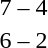<table style="text-align:center">
<tr>
<th width=200></th>
<th width=100></th>
<th width=200></th>
</tr>
<tr>
<td align=right><strong></strong></td>
<td>7 – 4</td>
<td align=left></td>
</tr>
<tr>
<td align=right><strong></strong></td>
<td>6 – 2</td>
<td align=left></td>
</tr>
</table>
